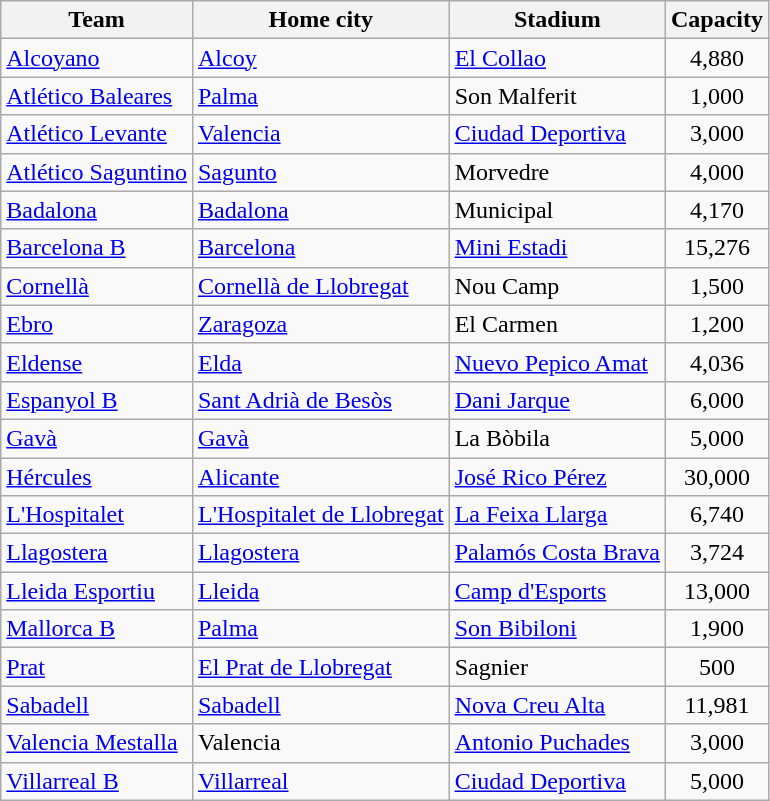<table class="wikitable sortable">
<tr>
<th>Team</th>
<th>Home city</th>
<th>Stadium</th>
<th>Capacity</th>
</tr>
<tr>
<td><a href='#'>Alcoyano</a></td>
<td><a href='#'>Alcoy</a></td>
<td><a href='#'>El Collao</a></td>
<td align=center>4,880</td>
</tr>
<tr>
<td><a href='#'>Atlético Baleares</a></td>
<td><a href='#'>Palma</a></td>
<td>Son Malferit</td>
<td align=center>1,000</td>
</tr>
<tr>
<td><a href='#'>Atlético Levante</a></td>
<td><a href='#'>Valencia</a></td>
<td><a href='#'>Ciudad Deportiva</a></td>
<td align=center>3,000</td>
</tr>
<tr>
<td><a href='#'>Atlético Saguntino</a></td>
<td><a href='#'>Sagunto</a></td>
<td>Morvedre</td>
<td align=center>4,000</td>
</tr>
<tr>
<td><a href='#'>Badalona</a></td>
<td><a href='#'>Badalona</a></td>
<td>Municipal</td>
<td align=center>4,170</td>
</tr>
<tr>
<td><a href='#'>Barcelona B</a></td>
<td><a href='#'>Barcelona</a></td>
<td><a href='#'>Mini Estadi</a></td>
<td align=center>15,276</td>
</tr>
<tr>
<td><a href='#'>Cornellà</a></td>
<td><a href='#'>Cornellà de Llobregat</a></td>
<td>Nou Camp</td>
<td align=center>1,500</td>
</tr>
<tr>
<td><a href='#'>Ebro</a></td>
<td><a href='#'>Zaragoza</a></td>
<td>El Carmen</td>
<td align=center>1,200</td>
</tr>
<tr>
<td><a href='#'>Eldense</a></td>
<td><a href='#'>Elda</a></td>
<td><a href='#'>Nuevo Pepico Amat</a></td>
<td align=center>4,036</td>
</tr>
<tr>
<td><a href='#'>Espanyol B</a></td>
<td><a href='#'>Sant Adrià de Besòs</a></td>
<td><a href='#'>Dani Jarque</a></td>
<td align=center>6,000</td>
</tr>
<tr>
<td><a href='#'>Gavà</a></td>
<td><a href='#'>Gavà</a></td>
<td>La Bòbila</td>
<td align=center>5,000</td>
</tr>
<tr>
<td><a href='#'>Hércules</a></td>
<td><a href='#'>Alicante</a></td>
<td><a href='#'>José Rico Pérez</a></td>
<td align=center>30,000</td>
</tr>
<tr>
<td><a href='#'>L'Hospitalet</a></td>
<td><a href='#'>L'Hospitalet de Llobregat</a></td>
<td><a href='#'>La Feixa Llarga</a></td>
<td align=center>6,740</td>
</tr>
<tr>
<td><a href='#'>Llagostera</a></td>
<td><a href='#'>Llagostera</a></td>
<td><a href='#'>Palamós Costa Brava</a></td>
<td align=center>3,724</td>
</tr>
<tr>
<td><a href='#'>Lleida Esportiu</a></td>
<td><a href='#'>Lleida</a></td>
<td><a href='#'>Camp d'Esports</a></td>
<td align=center>13,000</td>
</tr>
<tr>
<td><a href='#'>Mallorca B</a></td>
<td><a href='#'>Palma</a></td>
<td><a href='#'>Son Bibiloni</a></td>
<td align=center>1,900</td>
</tr>
<tr>
<td><a href='#'>Prat</a></td>
<td><a href='#'>El Prat de Llobregat</a></td>
<td>Sagnier</td>
<td align=center>500</td>
</tr>
<tr>
<td><a href='#'>Sabadell</a></td>
<td><a href='#'>Sabadell</a></td>
<td><a href='#'>Nova Creu Alta</a></td>
<td align=center>11,981</td>
</tr>
<tr>
<td><a href='#'>Valencia Mestalla</a></td>
<td>Valencia</td>
<td><a href='#'>Antonio Puchades</a></td>
<td align=center>3,000</td>
</tr>
<tr>
<td><a href='#'>Villarreal B</a></td>
<td><a href='#'>Villarreal</a></td>
<td><a href='#'>Ciudad Deportiva</a></td>
<td align=center>5,000</td>
</tr>
</table>
